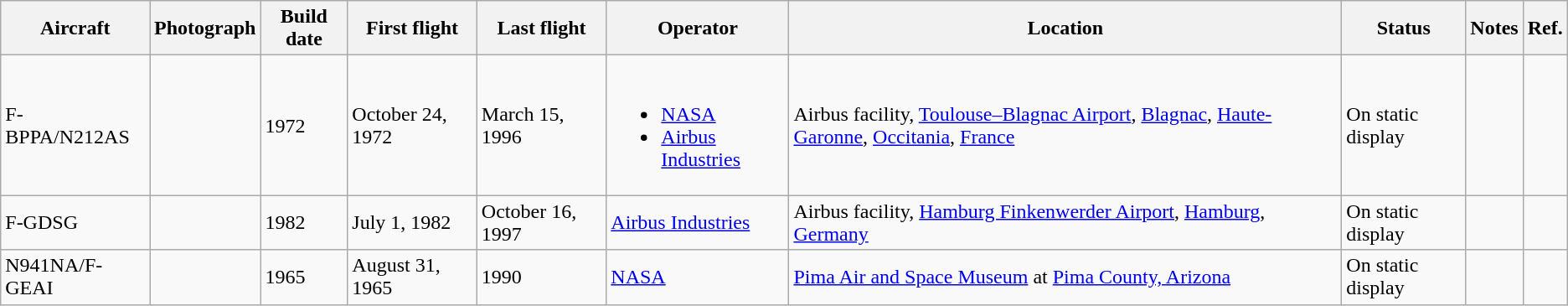<table class="wikitable">
<tr>
<th>Aircraft</th>
<th>Photograph</th>
<th>Build date</th>
<th>First flight</th>
<th>Last flight</th>
<th>Operator</th>
<th>Location</th>
<th>Status</th>
<th>Notes</th>
<th>Ref.</th>
</tr>
<tr>
<td>F-BPPA/N212AS</td>
<td></td>
<td>1972</td>
<td>October 24, 1972</td>
<td>March 15, 1996</td>
<td><br><ul><li><a href='#'>NASA</a></li><li><a href='#'>Airbus Industries</a></li></ul></td>
<td>Airbus facility, <a href='#'>Toulouse–Blagnac Airport</a>, <a href='#'>Blagnac</a>, <a href='#'>Haute-Garonne</a>, <a href='#'>Occitania</a>, <a href='#'>France</a></td>
<td>On static display</td>
<td></td>
<td></td>
</tr>
<tr>
<td>F-GDSG</td>
<td></td>
<td>1982</td>
<td>July 1, 1982</td>
<td>October 16, 1997</td>
<td><a href='#'>Airbus Industries</a></td>
<td>Airbus facility, <a href='#'>Hamburg Finkenwerder Airport</a>, <a href='#'>Hamburg</a>, <a href='#'>Germany</a></td>
<td>On static display</td>
<td></td>
<td></td>
</tr>
<tr>
<td>N941NA/F-GEAI</td>
<td></td>
<td>1965</td>
<td>August 31, 1965</td>
<td>1990</td>
<td><a href='#'>NASA</a></td>
<td><a href='#'>Pima Air and Space Museum</a> at <a href='#'>Pima County, Arizona</a></td>
<td>On static display</td>
<td></td>
<td></td>
</tr>
</table>
